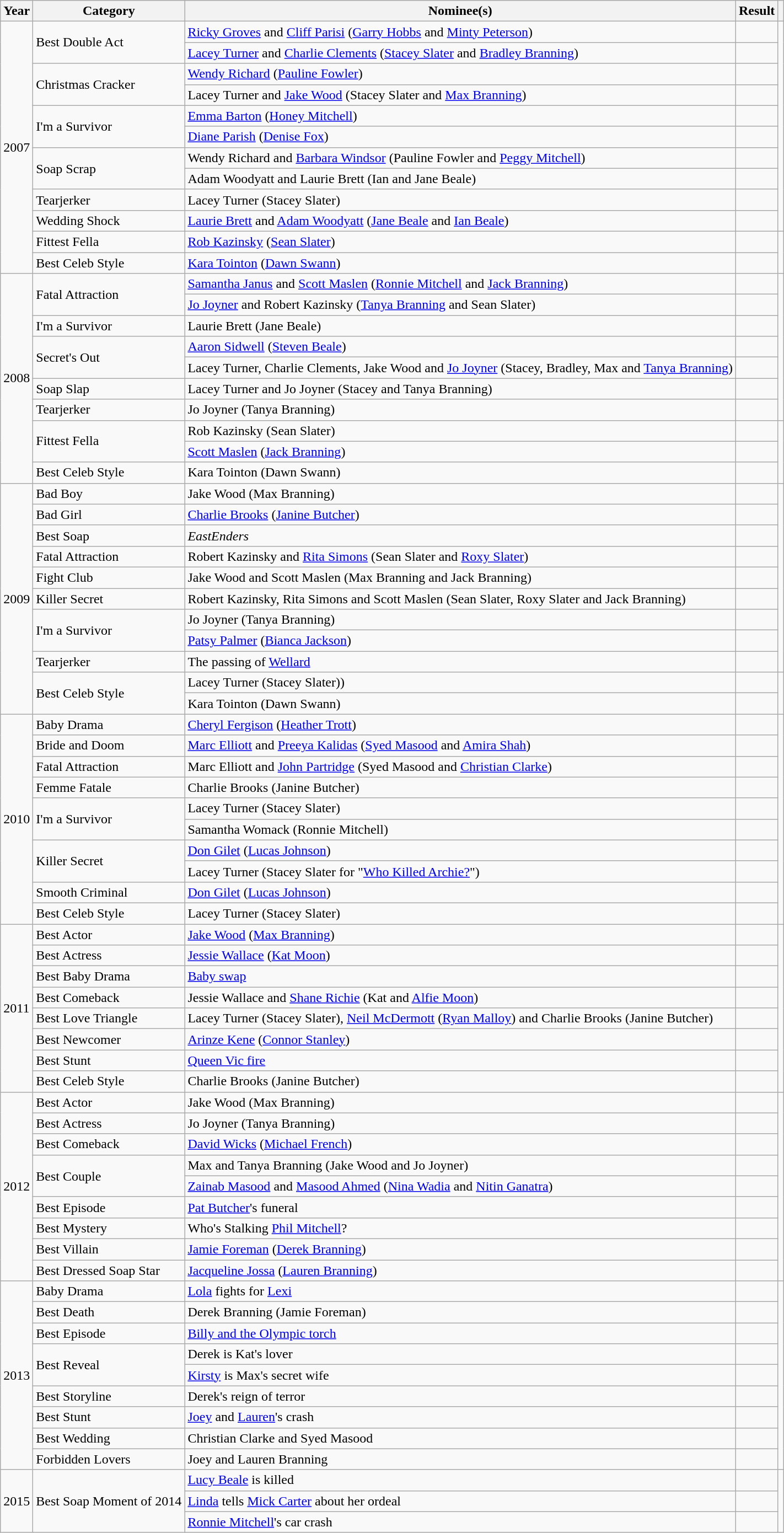<table class="wikitable">
<tr>
<th>Year</th>
<th>Category</th>
<th>Nominee(s)</th>
<th>Result</th>
<th></th>
</tr>
<tr>
<td rowspan=12>2007</td>
<td rowspan = "2">Best Double Act</td>
<td><a href='#'>Ricky Groves</a> and <a href='#'>Cliff Parisi</a> (<a href='#'>Garry Hobbs</a> and <a href='#'>Minty Peterson</a>)</td>
<td></td>
<td rowspan="10" align="center"><br></td>
</tr>
<tr>
<td><a href='#'>Lacey Turner</a> and <a href='#'>Charlie Clements</a> (<a href='#'>Stacey Slater</a> and <a href='#'>Bradley Branning</a>)</td>
<td></td>
</tr>
<tr>
<td rowspan="2">Christmas Cracker</td>
<td><a href='#'>Wendy Richard</a> (<a href='#'>Pauline Fowler</a>)</td>
<td></td>
</tr>
<tr>
<td>Lacey Turner and <a href='#'>Jake Wood</a> (Stacey Slater and <a href='#'>Max Branning</a>)</td>
<td></td>
</tr>
<tr>
<td rowspan="2">I'm a Survivor</td>
<td><a href='#'>Emma Barton</a> (<a href='#'>Honey Mitchell</a>)</td>
<td></td>
</tr>
<tr>
<td><a href='#'>Diane Parish</a> (<a href='#'>Denise Fox</a>)</td>
<td></td>
</tr>
<tr>
<td rowspan="2">Soap Scrap</td>
<td>Wendy Richard and <a href='#'>Barbara Windsor</a> (Pauline Fowler and <a href='#'>Peggy Mitchell</a>)</td>
<td></td>
</tr>
<tr>
<td>Adam Woodyatt and Laurie Brett (Ian and Jane Beale)</td>
<td></td>
</tr>
<tr>
<td>Tearjerker</td>
<td>Lacey Turner (Stacey Slater)</td>
<td></td>
</tr>
<tr>
<td>Wedding Shock</td>
<td><a href='#'>Laurie Brett</a> and <a href='#'>Adam Woodyatt</a> (<a href='#'>Jane Beale</a> and <a href='#'>Ian Beale</a>)</td>
<td></td>
</tr>
<tr>
<td>Fittest Fella</td>
<td><a href='#'>Rob Kazinsky</a> (<a href='#'>Sean Slater</a>)</td>
<td></td>
</tr>
<tr>
<td>Best Celeb Style</td>
<td><a href='#'>Kara Tointon</a> (<a href='#'>Dawn Swann</a>)</td>
<td></td>
</tr>
<tr>
<td rowspan="10">2008</td>
<td rowspan="2">Fatal Attraction</td>
<td><a href='#'>Samantha Janus</a> and <a href='#'>Scott Maslen</a> (<a href='#'>Ronnie Mitchell</a> and <a href='#'>Jack Branning</a>)</td>
<td></td>
<td rowspan="7" align="center"><br></td>
</tr>
<tr>
<td><a href='#'>Jo Joyner</a> and Robert Kazinsky (<a href='#'>Tanya Branning</a> and Sean Slater)</td>
<td></td>
</tr>
<tr>
<td>I'm a Survivor</td>
<td>Laurie Brett (Jane Beale)</td>
<td></td>
</tr>
<tr>
<td rowspan="2">Secret's Out</td>
<td><a href='#'>Aaron Sidwell</a> (<a href='#'>Steven Beale</a>)</td>
<td></td>
</tr>
<tr>
<td>Lacey Turner, Charlie Clements, Jake Wood and <a href='#'>Jo Joyner</a> (Stacey, Bradley, Max and <a href='#'>Tanya Branning</a>)</td>
<td></td>
</tr>
<tr>
<td>Soap Slap</td>
<td>Lacey Turner and Jo Joyner (Stacey and Tanya Branning)</td>
<td></td>
</tr>
<tr>
<td>Tearjerker</td>
<td>Jo Joyner (Tanya Branning)</td>
<td></td>
</tr>
<tr>
<td rowspan = "2">Fittest Fella</td>
<td>Rob Kazinsky (Sean Slater)</td>
<td></td>
</tr>
<tr>
<td><a href='#'>Scott Maslen</a> (<a href='#'>Jack Branning</a>)</td>
<td></td>
</tr>
<tr>
<td>Best Celeb Style</td>
<td>Kara Tointon (Dawn Swann)</td>
<td></td>
</tr>
<tr>
<td rowspan="11">2009</td>
<td>Bad Boy</td>
<td>Jake Wood (Max Branning)</td>
<td></td>
<td rowspan="9" align="center"><br></td>
</tr>
<tr>
<td>Bad Girl</td>
<td><a href='#'>Charlie Brooks</a> (<a href='#'>Janine Butcher</a>)</td>
<td></td>
</tr>
<tr>
<td>Best Soap</td>
<td><em>EastEnders</em></td>
<td></td>
</tr>
<tr>
<td>Fatal Attraction</td>
<td>Robert Kazinsky and <a href='#'>Rita Simons</a> (Sean Slater and <a href='#'>Roxy Slater</a>)</td>
<td></td>
</tr>
<tr>
<td>Fight Club</td>
<td>Jake Wood and Scott Maslen (Max Branning and Jack Branning)</td>
<td></td>
</tr>
<tr>
<td>Killer Secret</td>
<td>Robert Kazinsky, Rita Simons and Scott Maslen (Sean Slater, Roxy Slater and Jack Branning)</td>
<td></td>
</tr>
<tr>
<td rowspan="2">I'm a Survivor</td>
<td>Jo Joyner (Tanya Branning)</td>
<td></td>
</tr>
<tr>
<td><a href='#'>Patsy Palmer</a> (<a href='#'>Bianca Jackson</a>)</td>
<td></td>
</tr>
<tr>
<td>Tearjerker</td>
<td>The passing of <a href='#'>Wellard</a></td>
<td></td>
</tr>
<tr>
<td rowspan = "2">Best Celeb Style</td>
<td>Lacey Turner (Stacey Slater))</td>
<td></td>
</tr>
<tr>
<td>Kara Tointon (Dawn Swann)</td>
<td></td>
</tr>
<tr>
<td rowspan="10">2010</td>
<td>Baby Drama</td>
<td><a href='#'>Cheryl Fergison</a> (<a href='#'>Heather Trott</a>)</td>
<td></td>
<td rowspan="10" align="center"><br></td>
</tr>
<tr>
<td>Bride and Doom</td>
<td><a href='#'>Marc Elliott</a> and <a href='#'>Preeya Kalidas</a> (<a href='#'>Syed Masood</a> and <a href='#'>Amira Shah</a>)</td>
<td></td>
</tr>
<tr>
<td>Fatal Attraction</td>
<td>Marc Elliott and <a href='#'>John Partridge</a> (Syed Masood and <a href='#'>Christian Clarke</a>)</td>
<td></td>
</tr>
<tr>
<td>Femme Fatale</td>
<td>Charlie Brooks (Janine Butcher)</td>
<td></td>
</tr>
<tr>
<td rowspan="2">I'm a Survivor</td>
<td>Lacey Turner (Stacey Slater)</td>
<td></td>
</tr>
<tr>
<td>Samantha Womack (Ronnie Mitchell)</td>
<td></td>
</tr>
<tr>
<td rowspan="2">Killer Secret</td>
<td><a href='#'>Don Gilet</a> (<a href='#'>Lucas Johnson</a>)</td>
<td></td>
</tr>
<tr>
<td>Lacey Turner (Stacey Slater for "<a href='#'>Who Killed Archie?</a>")</td>
<td></td>
</tr>
<tr>
<td>Smooth Criminal</td>
<td><a href='#'>Don Gilet</a> (<a href='#'>Lucas Johnson</a>)</td>
<td></td>
</tr>
<tr>
<td>Best Celeb Style</td>
<td>Lacey Turner (Stacey Slater)</td>
<td></td>
</tr>
<tr>
<td rowspan="8">2011</td>
<td>Best Actor</td>
<td><a href='#'>Jake Wood</a> (<a href='#'>Max Branning</a>)</td>
<td></td>
<td rowspan="8" align="center"><br></td>
</tr>
<tr>
<td>Best Actress</td>
<td><a href='#'>Jessie Wallace</a> (<a href='#'>Kat Moon</a>)</td>
<td></td>
</tr>
<tr>
<td>Best Baby Drama</td>
<td><a href='#'>Baby swap</a></td>
<td></td>
</tr>
<tr>
<td>Best Comeback</td>
<td>Jessie Wallace and <a href='#'>Shane Richie</a> (Kat and <a href='#'>Alfie Moon</a>)</td>
<td></td>
</tr>
<tr>
<td>Best Love Triangle</td>
<td>Lacey Turner (Stacey Slater), <a href='#'>Neil McDermott</a> (<a href='#'>Ryan Malloy</a>) and Charlie Brooks (Janine Butcher)</td>
<td></td>
</tr>
<tr>
<td>Best Newcomer</td>
<td><a href='#'>Arinze Kene</a> (<a href='#'>Connor Stanley</a>)</td>
<td></td>
</tr>
<tr>
<td>Best Stunt</td>
<td><a href='#'>Queen Vic fire</a></td>
<td></td>
</tr>
<tr>
<td>Best Celeb Style</td>
<td>Charlie Brooks (Janine Butcher)</td>
<td></td>
</tr>
<tr>
<td rowspan="9">2012</td>
<td>Best Actor</td>
<td>Jake Wood (Max Branning)</td>
<td></td>
<td rowspan="9" align="center"><br></td>
</tr>
<tr>
<td>Best Actress</td>
<td>Jo Joyner (Tanya Branning)</td>
<td></td>
</tr>
<tr>
<td>Best Comeback</td>
<td><a href='#'>David Wicks</a> (<a href='#'>Michael French</a>)</td>
<td></td>
</tr>
<tr>
<td rowspan="2">Best Couple</td>
<td>Max and Tanya Branning (Jake Wood and Jo Joyner)</td>
<td></td>
</tr>
<tr>
<td><a href='#'>Zainab Masood</a> and <a href='#'>Masood Ahmed</a> (<a href='#'>Nina Wadia</a> and <a href='#'>Nitin Ganatra</a>)</td>
<td></td>
</tr>
<tr>
<td>Best Episode</td>
<td><a href='#'>Pat Butcher</a>'s funeral</td>
<td></td>
</tr>
<tr>
<td>Best Mystery</td>
<td>Who's Stalking <a href='#'>Phil Mitchell</a>?</td>
<td></td>
</tr>
<tr>
<td>Best Villain</td>
<td><a href='#'>Jamie Foreman</a> (<a href='#'>Derek Branning</a>)</td>
<td></td>
</tr>
<tr>
<td>Best Dressed Soap Star</td>
<td><a href='#'>Jacqueline Jossa</a> (<a href='#'>Lauren Branning</a>)</td>
<td></td>
</tr>
<tr>
<td rowspan="9">2013</td>
<td>Baby Drama</td>
<td><a href='#'>Lola</a> fights for <a href='#'>Lexi</a></td>
<td></td>
<td rowspan="9" align="center"></td>
</tr>
<tr>
<td>Best Death</td>
<td>Derek Branning (Jamie Foreman)</td>
<td></td>
</tr>
<tr>
<td>Best Episode</td>
<td><a href='#'>Billy and the Olympic torch</a></td>
<td></td>
</tr>
<tr>
<td rowspan="2">Best Reveal</td>
<td>Derek is Kat's lover</td>
<td></td>
</tr>
<tr>
<td><a href='#'>Kirsty</a> is Max's secret wife</td>
<td></td>
</tr>
<tr>
<td>Best Storyline</td>
<td>Derek's reign of terror</td>
<td></td>
</tr>
<tr>
<td>Best Stunt</td>
<td><a href='#'>Joey</a> and <a href='#'>Lauren</a>'s crash</td>
<td></td>
</tr>
<tr>
<td>Best Wedding</td>
<td>Christian Clarke and Syed Masood</td>
<td></td>
</tr>
<tr>
<td>Forbidden Lovers</td>
<td>Joey and Lauren Branning</td>
<td></td>
</tr>
<tr>
<td rowspan = "3">2015</td>
<td rowspan = "3">Best Soap Moment of 2014</td>
<td><a href='#'>Lucy Beale</a> is killed</td>
<td></td>
<td rowspan = "3" align="center"></td>
</tr>
<tr>
<td><a href='#'>Linda</a> tells <a href='#'>Mick Carter</a> about her ordeal</td>
<td></td>
</tr>
<tr>
<td><a href='#'>Ronnie Mitchell</a>'s car crash</td>
<td></td>
</tr>
</table>
